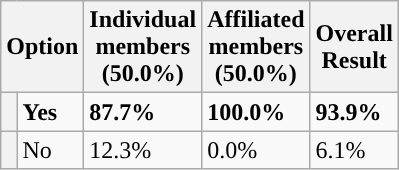<table class="wikitable">
<tr>
<th colspan= 2>Option</th>
<th>Individual <br> members <br> <strong>(50.0%)</strong></th>
<th>Affiliated <br> members<br> <strong>(50.0%)</strong></th>
<th>Overall <br> Result</th>
</tr>
<tr>
<th style="background-color: "></th>
<td><strong>Yes</strong></td>
<td><strong>87.7%</strong></td>
<td><strong>100.0%</strong></td>
<td><strong>93.9%</strong></td>
</tr>
<tr>
<th style="background-color: "></th>
<td>No</td>
<td>12.3%</td>
<td>0.0%</td>
<td>6.1%</td>
</tr>
</table>
